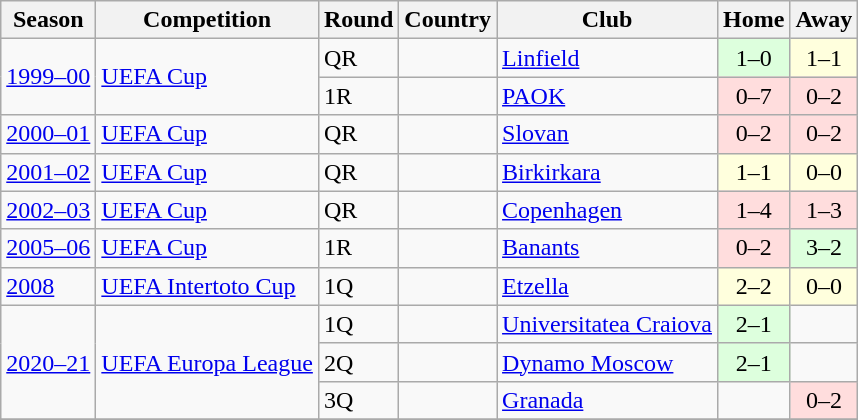<table class="wikitable">
<tr>
<th>Season</th>
<th>Competition</th>
<th>Round</th>
<th>Country</th>
<th>Club</th>
<th>Home</th>
<th>Away</th>
</tr>
<tr>
<td rowspan=2><a href='#'>1999–00</a></td>
<td rowspan=2><a href='#'>UEFA Cup</a></td>
<td>QR</td>
<td></td>
<td><a href='#'>Linfield</a></td>
<td bgcolor="#ddffdd" style="text-align:center;">1–0</td>
<td bgcolor="#ffffdd" style="text-align:center;">1–1</td>
</tr>
<tr>
<td>1R</td>
<td></td>
<td><a href='#'>PAOK</a></td>
<td bgcolor="#ffdddd" style="text-align:center;">0–7</td>
<td bgcolor="#ffdddd" style="text-align:center;">0–2</td>
</tr>
<tr>
<td><a href='#'>2000–01</a></td>
<td><a href='#'>UEFA Cup</a></td>
<td>QR</td>
<td></td>
<td><a href='#'>Slovan</a></td>
<td bgcolor="#ffdddd" style="text-align:center;">0–2</td>
<td bgcolor="#ffdddd" style="text-align:center;">0–2</td>
</tr>
<tr>
<td><a href='#'>2001–02</a></td>
<td><a href='#'>UEFA Cup</a></td>
<td>QR</td>
<td></td>
<td><a href='#'>Birkirkara</a></td>
<td bgcolor="#ffffdd" style="text-align:center;">1–1</td>
<td bgcolor="#ffffdd" style="text-align:center;">0–0</td>
</tr>
<tr>
<td><a href='#'>2002–03</a></td>
<td><a href='#'>UEFA Cup</a></td>
<td>QR</td>
<td></td>
<td><a href='#'>Copenhagen</a></td>
<td bgcolor="#ffdddd" style="text-align:center;">1–4</td>
<td bgcolor="#ffdddd" style="text-align:center;">1–3</td>
</tr>
<tr>
<td><a href='#'>2005–06</a></td>
<td><a href='#'>UEFA Cup</a></td>
<td>1R</td>
<td></td>
<td><a href='#'>Banants</a></td>
<td bgcolor="#ffdddd" style="text-align:center;">0–2</td>
<td bgcolor="#ddffdd" style="text-align:center;">3–2</td>
</tr>
<tr>
<td><a href='#'>2008</a></td>
<td><a href='#'>UEFA Intertoto Cup</a></td>
<td>1Q</td>
<td></td>
<td><a href='#'>Etzella</a></td>
<td bgcolor="#ffffdd" style="text-align:center;">2–2</td>
<td bgcolor="#ffffdd" style="text-align:center;">0–0</td>
</tr>
<tr>
<td rowspan=3><a href='#'>2020–21</a></td>
<td rowspan=3><a href='#'>UEFA Europa League</a></td>
<td>1Q</td>
<td></td>
<td><a href='#'>Universitatea Craiova</a></td>
<td bgcolor="#ddffdd" style="text-align:center;">2–1</td>
<td></td>
</tr>
<tr>
<td>2Q</td>
<td></td>
<td><a href='#'>Dynamo Moscow</a></td>
<td bgcolor="#ddffdd" style="text-align:center;">2–1</td>
<td></td>
</tr>
<tr>
<td>3Q</td>
<td></td>
<td><a href='#'>Granada</a></td>
<td></td>
<td bgcolor="#ffdddd" style="text-align:center;">0–2</td>
</tr>
<tr>
</tr>
</table>
